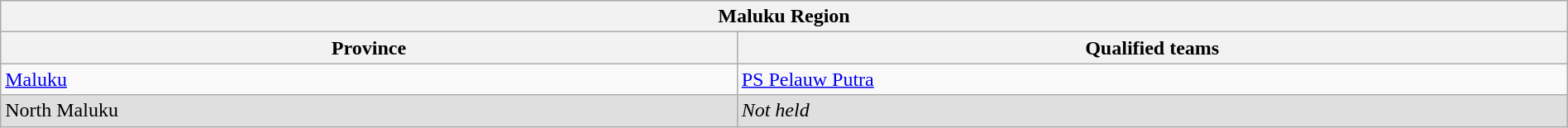<table class="wikitable sortable" style="width:100%;">
<tr>
<th colspan="2"><strong>Maluku Region</strong></th>
</tr>
<tr>
<th style="width:47%;">Province</th>
<th style="width:53%;">Qualified teams</th>
</tr>
<tr>
<td> <a href='#'>Maluku</a></td>
<td><a href='#'>PS Pelauw Putra</a></td>
</tr>
<tr bgcolor="#DFDFDF">
<td> North Maluku</td>
<td><em>Not held</em></td>
</tr>
</table>
